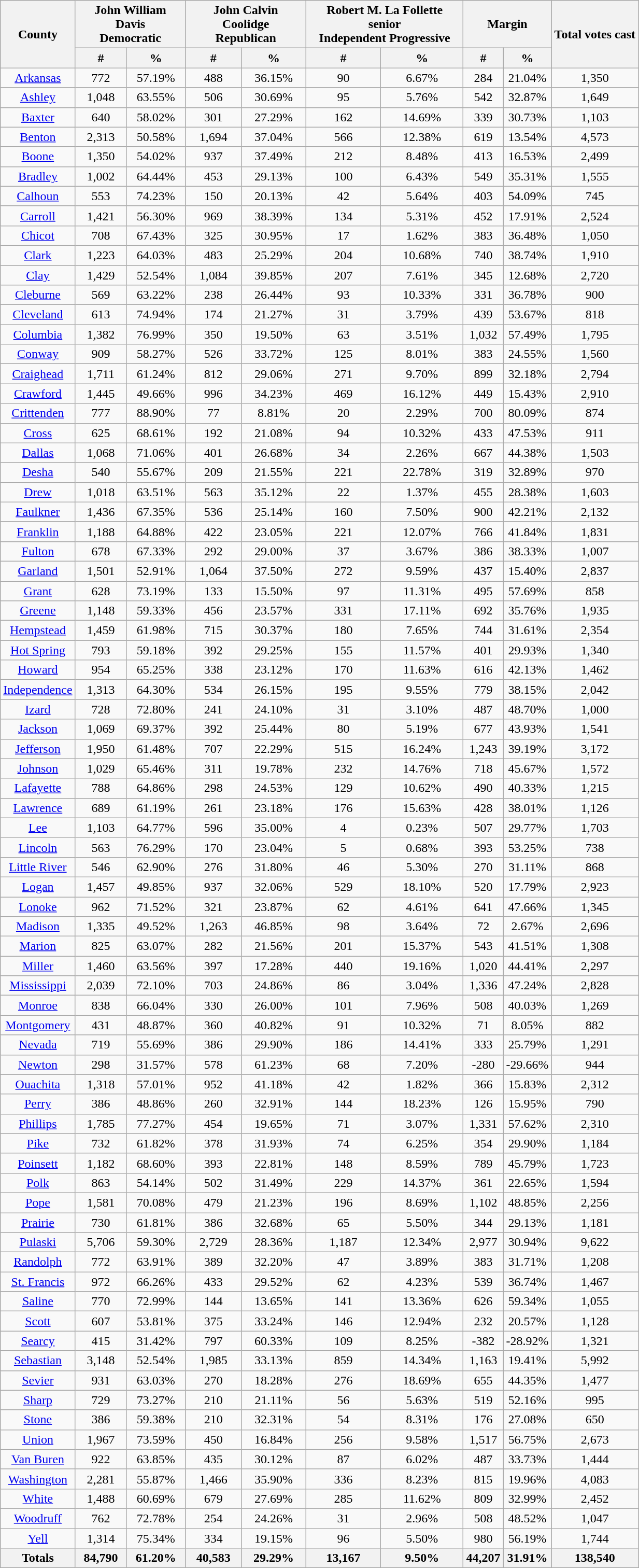<table width="65%"  class="wikitable sortable mw-collapsible mw-collapsed nowrap" style="text-align:center">
<tr>
<th rowspan="2">County</th>
<th style="text-align:center;" colspan="2">John William Davis<br> Democratic</th>
<th style="text-align:center;" colspan="2">John Calvin Coolidge<br>Republican</th>
<th style="text-align:center;" colspan="2">Robert M. La Follette senior<br>Independent Progressive</th>
<th style="text-align:center;" colspan="2">Margin</th>
<th rowspan="2" style="text-align:center;">Total votes cast</th>
</tr>
<tr>
<th style="text-align:center;" data-sort-type="number">#</th>
<th style="text-align:center;" data-sort-type="number">%</th>
<th style="text-align:center;" data-sort-type="number">#</th>
<th style="text-align:center;" data-sort-type="number">%</th>
<th style="text-align:center;" data-sort-type="number">#</th>
<th style="text-align:center;" data-sort-type="number">%</th>
<th style="text-align:center;" data-sort-type="number">#</th>
<th style="text-align:center;" data-sort-type="number">%</th>
</tr>
<tr style="text-align:center;">
<td><a href='#'>Arkansas</a></td>
<td>772</td>
<td>57.19%</td>
<td>488</td>
<td>36.15%</td>
<td>90</td>
<td>6.67%</td>
<td>284</td>
<td>21.04%</td>
<td>1,350</td>
</tr>
<tr style="text-align:center;">
<td><a href='#'>Ashley</a></td>
<td>1,048</td>
<td>63.55%</td>
<td>506</td>
<td>30.69%</td>
<td>95</td>
<td>5.76%</td>
<td>542</td>
<td>32.87%</td>
<td>1,649</td>
</tr>
<tr style="text-align:center;">
<td><a href='#'>Baxter</a></td>
<td>640</td>
<td>58.02%</td>
<td>301</td>
<td>27.29%</td>
<td>162</td>
<td>14.69%</td>
<td>339</td>
<td>30.73%</td>
<td>1,103</td>
</tr>
<tr style="text-align:center;">
<td><a href='#'>Benton</a></td>
<td>2,313</td>
<td>50.58%</td>
<td>1,694</td>
<td>37.04%</td>
<td>566</td>
<td>12.38%</td>
<td>619</td>
<td>13.54%</td>
<td>4,573</td>
</tr>
<tr style="text-align:center;">
<td><a href='#'>Boone</a></td>
<td>1,350</td>
<td>54.02%</td>
<td>937</td>
<td>37.49%</td>
<td>212</td>
<td>8.48%</td>
<td>413</td>
<td>16.53%</td>
<td>2,499</td>
</tr>
<tr style="text-align:center;">
<td><a href='#'>Bradley</a></td>
<td>1,002</td>
<td>64.44%</td>
<td>453</td>
<td>29.13%</td>
<td>100</td>
<td>6.43%</td>
<td>549</td>
<td>35.31%</td>
<td>1,555</td>
</tr>
<tr style="text-align:center;">
<td><a href='#'>Calhoun</a></td>
<td>553</td>
<td>74.23%</td>
<td>150</td>
<td>20.13%</td>
<td>42</td>
<td>5.64%</td>
<td>403</td>
<td>54.09%</td>
<td>745</td>
</tr>
<tr style="text-align:center;">
<td><a href='#'>Carroll</a></td>
<td>1,421</td>
<td>56.30%</td>
<td>969</td>
<td>38.39%</td>
<td>134</td>
<td>5.31%</td>
<td>452</td>
<td>17.91%</td>
<td>2,524</td>
</tr>
<tr style="text-align:center;">
<td><a href='#'>Chicot</a></td>
<td>708</td>
<td>67.43%</td>
<td>325</td>
<td>30.95%</td>
<td>17</td>
<td>1.62%</td>
<td>383</td>
<td>36.48%</td>
<td>1,050</td>
</tr>
<tr style="text-align:center;">
<td><a href='#'>Clark</a></td>
<td>1,223</td>
<td>64.03%</td>
<td>483</td>
<td>25.29%</td>
<td>204</td>
<td>10.68%</td>
<td>740</td>
<td>38.74%</td>
<td>1,910</td>
</tr>
<tr style="text-align:center;">
<td><a href='#'>Clay</a></td>
<td>1,429</td>
<td>52.54%</td>
<td>1,084</td>
<td>39.85%</td>
<td>207</td>
<td>7.61%</td>
<td>345</td>
<td>12.68%</td>
<td>2,720</td>
</tr>
<tr style="text-align:center;">
<td><a href='#'>Cleburne</a></td>
<td>569</td>
<td>63.22%</td>
<td>238</td>
<td>26.44%</td>
<td>93</td>
<td>10.33%</td>
<td>331</td>
<td>36.78%</td>
<td>900</td>
</tr>
<tr style="text-align:center;">
<td><a href='#'>Cleveland</a></td>
<td>613</td>
<td>74.94%</td>
<td>174</td>
<td>21.27%</td>
<td>31</td>
<td>3.79%</td>
<td>439</td>
<td>53.67%</td>
<td>818</td>
</tr>
<tr style="text-align:center;">
<td><a href='#'>Columbia</a></td>
<td>1,382</td>
<td>76.99%</td>
<td>350</td>
<td>19.50%</td>
<td>63</td>
<td>3.51%</td>
<td>1,032</td>
<td>57.49%</td>
<td>1,795</td>
</tr>
<tr style="text-align:center;">
<td><a href='#'>Conway</a></td>
<td>909</td>
<td>58.27%</td>
<td>526</td>
<td>33.72%</td>
<td>125</td>
<td>8.01%</td>
<td>383</td>
<td>24.55%</td>
<td>1,560</td>
</tr>
<tr style="text-align:center;">
<td><a href='#'>Craighead</a></td>
<td>1,711</td>
<td>61.24%</td>
<td>812</td>
<td>29.06%</td>
<td>271</td>
<td>9.70%</td>
<td>899</td>
<td>32.18%</td>
<td>2,794</td>
</tr>
<tr style="text-align:center;">
<td><a href='#'>Crawford</a></td>
<td>1,445</td>
<td>49.66%</td>
<td>996</td>
<td>34.23%</td>
<td>469</td>
<td>16.12%</td>
<td>449</td>
<td>15.43%</td>
<td>2,910</td>
</tr>
<tr style="text-align:center;">
<td><a href='#'>Crittenden</a></td>
<td>777</td>
<td>88.90%</td>
<td>77</td>
<td>8.81%</td>
<td>20</td>
<td>2.29%</td>
<td>700</td>
<td>80.09%</td>
<td>874</td>
</tr>
<tr style="text-align:center;">
<td><a href='#'>Cross</a></td>
<td>625</td>
<td>68.61%</td>
<td>192</td>
<td>21.08%</td>
<td>94</td>
<td>10.32%</td>
<td>433</td>
<td>47.53%</td>
<td>911</td>
</tr>
<tr style="text-align:center;">
<td><a href='#'>Dallas</a></td>
<td>1,068</td>
<td>71.06%</td>
<td>401</td>
<td>26.68%</td>
<td>34</td>
<td>2.26%</td>
<td>667</td>
<td>44.38%</td>
<td>1,503</td>
</tr>
<tr style="text-align:center;">
<td><a href='#'>Desha</a></td>
<td>540</td>
<td>55.67%</td>
<td>209</td>
<td>21.55%</td>
<td>221</td>
<td>22.78%</td>
<td>319</td>
<td>32.89%</td>
<td>970</td>
</tr>
<tr style="text-align:center;">
<td><a href='#'>Drew</a></td>
<td>1,018</td>
<td>63.51%</td>
<td>563</td>
<td>35.12%</td>
<td>22</td>
<td>1.37%</td>
<td>455</td>
<td>28.38%</td>
<td>1,603</td>
</tr>
<tr style="text-align:center;">
<td><a href='#'>Faulkner</a></td>
<td>1,436</td>
<td>67.35%</td>
<td>536</td>
<td>25.14%</td>
<td>160</td>
<td>7.50%</td>
<td>900</td>
<td>42.21%</td>
<td>2,132</td>
</tr>
<tr style="text-align:center;">
<td><a href='#'>Franklin</a></td>
<td>1,188</td>
<td>64.88%</td>
<td>422</td>
<td>23.05%</td>
<td>221</td>
<td>12.07%</td>
<td>766</td>
<td>41.84%</td>
<td>1,831</td>
</tr>
<tr style="text-align:center;">
<td><a href='#'>Fulton</a></td>
<td>678</td>
<td>67.33%</td>
<td>292</td>
<td>29.00%</td>
<td>37</td>
<td>3.67%</td>
<td>386</td>
<td>38.33%</td>
<td>1,007</td>
</tr>
<tr style="text-align:center;">
<td><a href='#'>Garland</a></td>
<td>1,501</td>
<td>52.91%</td>
<td>1,064</td>
<td>37.50%</td>
<td>272</td>
<td>9.59%</td>
<td>437</td>
<td>15.40%</td>
<td>2,837</td>
</tr>
<tr style="text-align:center;">
<td><a href='#'>Grant</a></td>
<td>628</td>
<td>73.19%</td>
<td>133</td>
<td>15.50%</td>
<td>97</td>
<td>11.31%</td>
<td>495</td>
<td>57.69%</td>
<td>858</td>
</tr>
<tr style="text-align:center;">
<td><a href='#'>Greene</a></td>
<td>1,148</td>
<td>59.33%</td>
<td>456</td>
<td>23.57%</td>
<td>331</td>
<td>17.11%</td>
<td>692</td>
<td>35.76%</td>
<td>1,935</td>
</tr>
<tr style="text-align:center;">
<td><a href='#'>Hempstead</a></td>
<td>1,459</td>
<td>61.98%</td>
<td>715</td>
<td>30.37%</td>
<td>180</td>
<td>7.65%</td>
<td>744</td>
<td>31.61%</td>
<td>2,354</td>
</tr>
<tr style="text-align:center;">
<td><a href='#'>Hot Spring</a></td>
<td>793</td>
<td>59.18%</td>
<td>392</td>
<td>29.25%</td>
<td>155</td>
<td>11.57%</td>
<td>401</td>
<td>29.93%</td>
<td>1,340</td>
</tr>
<tr style="text-align:center;">
<td><a href='#'>Howard</a></td>
<td>954</td>
<td>65.25%</td>
<td>338</td>
<td>23.12%</td>
<td>170</td>
<td>11.63%</td>
<td>616</td>
<td>42.13%</td>
<td>1,462</td>
</tr>
<tr style="text-align:center;">
<td><a href='#'>Independence</a></td>
<td>1,313</td>
<td>64.30%</td>
<td>534</td>
<td>26.15%</td>
<td>195</td>
<td>9.55%</td>
<td>779</td>
<td>38.15%</td>
<td>2,042</td>
</tr>
<tr style="text-align:center;">
<td><a href='#'>Izard</a></td>
<td>728</td>
<td>72.80%</td>
<td>241</td>
<td>24.10%</td>
<td>31</td>
<td>3.10%</td>
<td>487</td>
<td>48.70%</td>
<td>1,000</td>
</tr>
<tr style="text-align:center;">
<td><a href='#'>Jackson</a></td>
<td>1,069</td>
<td>69.37%</td>
<td>392</td>
<td>25.44%</td>
<td>80</td>
<td>5.19%</td>
<td>677</td>
<td>43.93%</td>
<td>1,541</td>
</tr>
<tr style="text-align:center;">
<td><a href='#'>Jefferson</a></td>
<td>1,950</td>
<td>61.48%</td>
<td>707</td>
<td>22.29%</td>
<td>515</td>
<td>16.24%</td>
<td>1,243</td>
<td>39.19%</td>
<td>3,172</td>
</tr>
<tr style="text-align:center;">
<td><a href='#'>Johnson</a></td>
<td>1,029</td>
<td>65.46%</td>
<td>311</td>
<td>19.78%</td>
<td>232</td>
<td>14.76%</td>
<td>718</td>
<td>45.67%</td>
<td>1,572</td>
</tr>
<tr style="text-align:center;">
<td><a href='#'>Lafayette</a></td>
<td>788</td>
<td>64.86%</td>
<td>298</td>
<td>24.53%</td>
<td>129</td>
<td>10.62%</td>
<td>490</td>
<td>40.33%</td>
<td>1,215</td>
</tr>
<tr style="text-align:center;">
<td><a href='#'>Lawrence</a></td>
<td>689</td>
<td>61.19%</td>
<td>261</td>
<td>23.18%</td>
<td>176</td>
<td>15.63%</td>
<td>428</td>
<td>38.01%</td>
<td>1,126</td>
</tr>
<tr style="text-align:center;">
<td><a href='#'>Lee</a></td>
<td>1,103</td>
<td>64.77%</td>
<td>596</td>
<td>35.00%</td>
<td>4</td>
<td>0.23%</td>
<td>507</td>
<td>29.77%</td>
<td>1,703</td>
</tr>
<tr style="text-align:center;">
<td><a href='#'>Lincoln</a></td>
<td>563</td>
<td>76.29%</td>
<td>170</td>
<td>23.04%</td>
<td>5</td>
<td>0.68%</td>
<td>393</td>
<td>53.25%</td>
<td>738</td>
</tr>
<tr style="text-align:center;">
<td><a href='#'>Little River</a></td>
<td>546</td>
<td>62.90%</td>
<td>276</td>
<td>31.80%</td>
<td>46</td>
<td>5.30%</td>
<td>270</td>
<td>31.11%</td>
<td>868</td>
</tr>
<tr style="text-align:center;">
<td><a href='#'>Logan</a></td>
<td>1,457</td>
<td>49.85%</td>
<td>937</td>
<td>32.06%</td>
<td>529</td>
<td>18.10%</td>
<td>520</td>
<td>17.79%</td>
<td>2,923</td>
</tr>
<tr style="text-align:center;">
<td><a href='#'>Lonoke</a></td>
<td>962</td>
<td>71.52%</td>
<td>321</td>
<td>23.87%</td>
<td>62</td>
<td>4.61%</td>
<td>641</td>
<td>47.66%</td>
<td>1,345</td>
</tr>
<tr style="text-align:center;">
<td><a href='#'>Madison</a></td>
<td>1,335</td>
<td>49.52%</td>
<td>1,263</td>
<td>46.85%</td>
<td>98</td>
<td>3.64%</td>
<td>72</td>
<td>2.67%</td>
<td>2,696</td>
</tr>
<tr style="text-align:center;">
<td><a href='#'>Marion</a></td>
<td>825</td>
<td>63.07%</td>
<td>282</td>
<td>21.56%</td>
<td>201</td>
<td>15.37%</td>
<td>543</td>
<td>41.51%</td>
<td>1,308</td>
</tr>
<tr style="text-align:center;">
<td><a href='#'>Miller</a></td>
<td>1,460</td>
<td>63.56%</td>
<td>397</td>
<td>17.28%</td>
<td>440</td>
<td>19.16%</td>
<td>1,020</td>
<td>44.41%</td>
<td>2,297</td>
</tr>
<tr style="text-align:center;">
<td><a href='#'>Mississippi</a></td>
<td>2,039</td>
<td>72.10%</td>
<td>703</td>
<td>24.86%</td>
<td>86</td>
<td>3.04%</td>
<td>1,336</td>
<td>47.24%</td>
<td>2,828</td>
</tr>
<tr style="text-align:center;">
<td><a href='#'>Monroe</a></td>
<td>838</td>
<td>66.04%</td>
<td>330</td>
<td>26.00%</td>
<td>101</td>
<td>7.96%</td>
<td>508</td>
<td>40.03%</td>
<td>1,269</td>
</tr>
<tr style="text-align:center;">
<td><a href='#'>Montgomery</a></td>
<td>431</td>
<td>48.87%</td>
<td>360</td>
<td>40.82%</td>
<td>91</td>
<td>10.32%</td>
<td>71</td>
<td>8.05%</td>
<td>882</td>
</tr>
<tr style="text-align:center;">
<td><a href='#'>Nevada</a></td>
<td>719</td>
<td>55.69%</td>
<td>386</td>
<td>29.90%</td>
<td>186</td>
<td>14.41%</td>
<td>333</td>
<td>25.79%</td>
<td>1,291</td>
</tr>
<tr style="text-align:center;">
<td><a href='#'>Newton</a></td>
<td>298</td>
<td>31.57%</td>
<td>578</td>
<td>61.23%</td>
<td>68</td>
<td>7.20%</td>
<td>-280</td>
<td>-29.66%</td>
<td>944</td>
</tr>
<tr style="text-align:center;">
<td><a href='#'>Ouachita</a></td>
<td>1,318</td>
<td>57.01%</td>
<td>952</td>
<td>41.18%</td>
<td>42</td>
<td>1.82%</td>
<td>366</td>
<td>15.83%</td>
<td>2,312</td>
</tr>
<tr style="text-align:center;">
<td><a href='#'>Perry</a></td>
<td>386</td>
<td>48.86%</td>
<td>260</td>
<td>32.91%</td>
<td>144</td>
<td>18.23%</td>
<td>126</td>
<td>15.95%</td>
<td>790</td>
</tr>
<tr style="text-align:center;">
<td><a href='#'>Phillips</a></td>
<td>1,785</td>
<td>77.27%</td>
<td>454</td>
<td>19.65%</td>
<td>71</td>
<td>3.07%</td>
<td>1,331</td>
<td>57.62%</td>
<td>2,310</td>
</tr>
<tr style="text-align:center;">
<td><a href='#'>Pike</a></td>
<td>732</td>
<td>61.82%</td>
<td>378</td>
<td>31.93%</td>
<td>74</td>
<td>6.25%</td>
<td>354</td>
<td>29.90%</td>
<td>1,184</td>
</tr>
<tr style="text-align:center;">
<td><a href='#'>Poinsett</a></td>
<td>1,182</td>
<td>68.60%</td>
<td>393</td>
<td>22.81%</td>
<td>148</td>
<td>8.59%</td>
<td>789</td>
<td>45.79%</td>
<td>1,723</td>
</tr>
<tr style="text-align:center;">
<td><a href='#'>Polk</a></td>
<td>863</td>
<td>54.14%</td>
<td>502</td>
<td>31.49%</td>
<td>229</td>
<td>14.37%</td>
<td>361</td>
<td>22.65%</td>
<td>1,594</td>
</tr>
<tr style="text-align:center;">
<td><a href='#'>Pope</a></td>
<td>1,581</td>
<td>70.08%</td>
<td>479</td>
<td>21.23%</td>
<td>196</td>
<td>8.69%</td>
<td>1,102</td>
<td>48.85%</td>
<td>2,256</td>
</tr>
<tr style="text-align:center;">
<td><a href='#'>Prairie</a></td>
<td>730</td>
<td>61.81%</td>
<td>386</td>
<td>32.68%</td>
<td>65</td>
<td>5.50%</td>
<td>344</td>
<td>29.13%</td>
<td>1,181</td>
</tr>
<tr style="text-align:center;">
<td><a href='#'>Pulaski</a></td>
<td>5,706</td>
<td>59.30%</td>
<td>2,729</td>
<td>28.36%</td>
<td>1,187</td>
<td>12.34%</td>
<td>2,977</td>
<td>30.94%</td>
<td>9,622</td>
</tr>
<tr style="text-align:center;">
<td><a href='#'>Randolph</a></td>
<td>772</td>
<td>63.91%</td>
<td>389</td>
<td>32.20%</td>
<td>47</td>
<td>3.89%</td>
<td>383</td>
<td>31.71%</td>
<td>1,208</td>
</tr>
<tr style="text-align:center;">
<td><a href='#'>St. Francis</a></td>
<td>972</td>
<td>66.26%</td>
<td>433</td>
<td>29.52%</td>
<td>62</td>
<td>4.23%</td>
<td>539</td>
<td>36.74%</td>
<td>1,467</td>
</tr>
<tr style="text-align:center;">
<td><a href='#'>Saline</a></td>
<td>770</td>
<td>72.99%</td>
<td>144</td>
<td>13.65%</td>
<td>141</td>
<td>13.36%</td>
<td>626</td>
<td>59.34%</td>
<td>1,055</td>
</tr>
<tr style="text-align:center;">
<td><a href='#'>Scott</a></td>
<td>607</td>
<td>53.81%</td>
<td>375</td>
<td>33.24%</td>
<td>146</td>
<td>12.94%</td>
<td>232</td>
<td>20.57%</td>
<td>1,128</td>
</tr>
<tr style="text-align:center;">
<td><a href='#'>Searcy</a></td>
<td>415</td>
<td>31.42%</td>
<td>797</td>
<td>60.33%</td>
<td>109</td>
<td>8.25%</td>
<td>-382</td>
<td>-28.92%</td>
<td>1,321</td>
</tr>
<tr style="text-align:center;">
<td><a href='#'>Sebastian</a></td>
<td>3,148</td>
<td>52.54%</td>
<td>1,985</td>
<td>33.13%</td>
<td>859</td>
<td>14.34%</td>
<td>1,163</td>
<td>19.41%</td>
<td>5,992</td>
</tr>
<tr style="text-align:center;">
<td><a href='#'>Sevier</a></td>
<td>931</td>
<td>63.03%</td>
<td>270</td>
<td>18.28%</td>
<td>276</td>
<td>18.69%</td>
<td>655</td>
<td>44.35%</td>
<td>1,477</td>
</tr>
<tr style="text-align:center;">
<td><a href='#'>Sharp</a></td>
<td>729</td>
<td>73.27%</td>
<td>210</td>
<td>21.11%</td>
<td>56</td>
<td>5.63%</td>
<td>519</td>
<td>52.16%</td>
<td>995</td>
</tr>
<tr style="text-align:center;">
<td><a href='#'>Stone</a></td>
<td>386</td>
<td>59.38%</td>
<td>210</td>
<td>32.31%</td>
<td>54</td>
<td>8.31%</td>
<td>176</td>
<td>27.08%</td>
<td>650</td>
</tr>
<tr style="text-align:center;">
<td><a href='#'>Union</a></td>
<td>1,967</td>
<td>73.59%</td>
<td>450</td>
<td>16.84%</td>
<td>256</td>
<td>9.58%</td>
<td>1,517</td>
<td>56.75%</td>
<td>2,673</td>
</tr>
<tr style="text-align:center;">
<td><a href='#'>Van Buren</a></td>
<td>922</td>
<td>63.85%</td>
<td>435</td>
<td>30.12%</td>
<td>87</td>
<td>6.02%</td>
<td>487</td>
<td>33.73%</td>
<td>1,444</td>
</tr>
<tr style="text-align:center;">
<td><a href='#'>Washington</a></td>
<td>2,281</td>
<td>55.87%</td>
<td>1,466</td>
<td>35.90%</td>
<td>336</td>
<td>8.23%</td>
<td>815</td>
<td>19.96%</td>
<td>4,083</td>
</tr>
<tr style="text-align:center;">
<td><a href='#'>White</a></td>
<td>1,488</td>
<td>60.69%</td>
<td>679</td>
<td>27.69%</td>
<td>285</td>
<td>11.62%</td>
<td>809</td>
<td>32.99%</td>
<td>2,452</td>
</tr>
<tr style="text-align:center;">
<td><a href='#'>Woodruff</a></td>
<td>762</td>
<td>72.78%</td>
<td>254</td>
<td>24.26%</td>
<td>31</td>
<td>2.96%</td>
<td>508</td>
<td>48.52%</td>
<td>1,047</td>
</tr>
<tr style="text-align:center;">
<td><a href='#'>Yell</a></td>
<td>1,314</td>
<td>75.34%</td>
<td>334</td>
<td>19.15%</td>
<td>96</td>
<td>5.50%</td>
<td>980</td>
<td>56.19%</td>
<td>1,744</td>
</tr>
<tr style="text-align:center;">
<th>Totals</th>
<th>84,790</th>
<th>61.20%</th>
<th>40,583</th>
<th>29.29%</th>
<th>13,167</th>
<th>9.50%</th>
<th>44,207</th>
<th>31.91%</th>
<th>138,540</th>
</tr>
</table>
